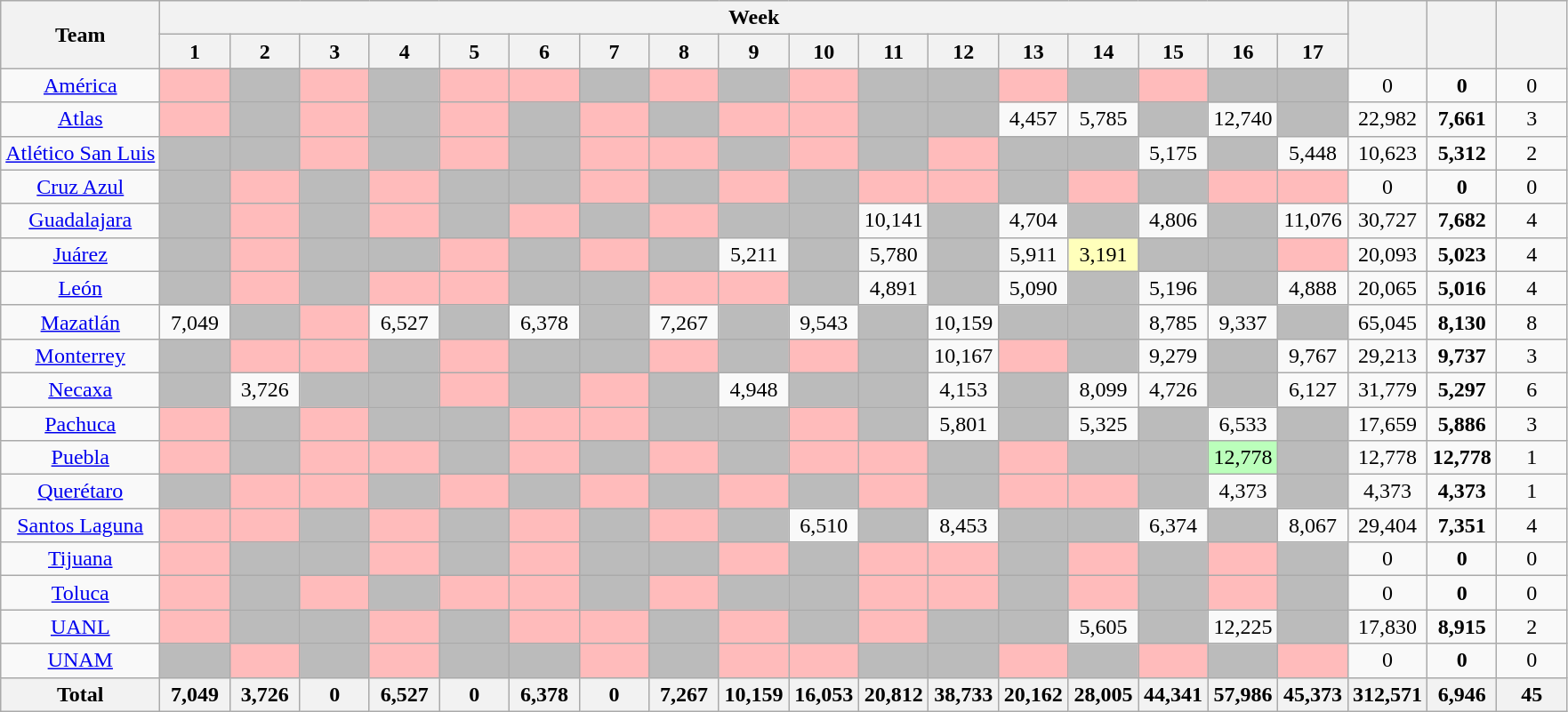<table class="wikitable" style="text-align:center">
<tr>
<th colspan=1 rowspan="2">Team</th>
<th colspan=17>Week</th>
<th colspan=1 rowspan="2" width=45></th>
<th colspan=1 rowspan="2" width=45></th>
<th colspan=1 rowspan="2" width=45></th>
</tr>
<tr>
<th width=45>1</th>
<th width=45>2</th>
<th width=45>3</th>
<th width=45>4</th>
<th width=45>5</th>
<th width=45>6</th>
<th width=45>7</th>
<th width=45>8</th>
<th width=45>9</th>
<th width=45>10</th>
<th width=45>11</th>
<th width=45>12</th>
<th width=45>13</th>
<th width=45>14</th>
<th width=45>15</th>
<th width=45>16</th>
<th width=45>17</th>
</tr>
<tr>
<td><a href='#'>América</a></td>
<td bgcolor=#FFBBBB></td>
<td bgcolor=#BBBBBB></td>
<td bgcolor=#FFBBBB></td>
<td bgcolor=#BBBBBB></td>
<td bgcolor=#FFBBBB></td>
<td bgcolor=#FFBBBB></td>
<td bgcolor=#BBBBBB></td>
<td bgcolor=#FFBBBB></td>
<td bgcolor=#BBBBBB></td>
<td bgcolor=#FFBBBB></td>
<td bgcolor=#BBBBBB></td>
<td bgcolor=#BBBBBB></td>
<td bgcolor=#FFBBBB></td>
<td bgcolor=#BBBBBB></td>
<td bgcolor=#FFBBBB></td>
<td bgcolor=#BBBBBB></td>
<td bgcolor=#BBBBBB></td>
<td>0</td>
<td><strong>0</strong></td>
<td>0</td>
</tr>
<tr>
<td><a href='#'>Atlas</a></td>
<td bgcolor=#FFBBBB></td>
<td bgcolor=#BBBBBB></td>
<td bgcolor=#FFBBBB></td>
<td bgcolor=#BBBBBB></td>
<td bgcolor=#FFBBBB></td>
<td bgcolor=#BBBBBB></td>
<td bgcolor=#FFBBBB></td>
<td bgcolor=#BBBBBB></td>
<td bgcolor=#FFBBBB></td>
<td bgcolor=#FFBBBB></td>
<td bgcolor=#BBBBBB></td>
<td bgcolor=#BBBBBB></td>
<td>4,457</td>
<td>5,785</td>
<td bgcolor=#BBBBBB></td>
<td>12,740</td>
<td bgcolor=#BBBBBB></td>
<td>22,982</td>
<td><strong>7,661</strong></td>
<td>3</td>
</tr>
<tr>
<td><a href='#'>Atlético San Luis</a></td>
<td bgcolor=#BBBBBB></td>
<td bgcolor=#BBBBBB></td>
<td bgcolor=#FFBBBB></td>
<td bgcolor=#BBBBBB></td>
<td bgcolor=#FFBBBB></td>
<td bgcolor=#BBBBBB></td>
<td bgcolor=#FFBBBB></td>
<td bgcolor=#FFBBBB></td>
<td bgcolor=#BBBBBB></td>
<td bgcolor=#FFBBBB></td>
<td bgcolor=#BBBBBB></td>
<td bgcolor=#FFBBBB></td>
<td bgcolor=#BBBBBB></td>
<td bgcolor=#BBBBBB></td>
<td>5,175</td>
<td bgcolor=#BBBBBB></td>
<td>5,448</td>
<td>10,623</td>
<td><strong>5,312</strong></td>
<td>2</td>
</tr>
<tr>
<td><a href='#'>Cruz Azul</a></td>
<td bgcolor=#BBBBBB></td>
<td bgcolor=#FFBBBB></td>
<td bgcolor=#BBBBBB></td>
<td bgcolor=#FFBBBB></td>
<td bgcolor=#BBBBBB></td>
<td bgcolor=#BBBBBB></td>
<td bgcolor=#FFBBBB></td>
<td bgcolor=#BBBBBB></td>
<td bgcolor=#FFBBBB></td>
<td bgcolor=#BBBBBB></td>
<td bgcolor=#FFBBBB></td>
<td bgcolor=#FFBBBB></td>
<td bgcolor=#BBBBBB></td>
<td bgcolor=#FFBBBB></td>
<td bgcolor=#BBBBBB></td>
<td bgcolor=#FFBBBB></td>
<td bgcolor=#FFBBBB></td>
<td>0</td>
<td><strong>0</strong></td>
<td>0</td>
</tr>
<tr>
<td><a href='#'>Guadalajara</a></td>
<td bgcolor=#BBBBBB></td>
<td bgcolor=#FFBBBB></td>
<td bgcolor=#BBBBBB></td>
<td bgcolor=#FFBBBB></td>
<td bgcolor=#BBBBBB></td>
<td bgcolor=#FFBBBB></td>
<td bgcolor=#BBBBBB></td>
<td bgcolor=#FFBBBB></td>
<td bgcolor=#BBBBBB></td>
<td bgcolor=#BBBBBB></td>
<td>10,141</td>
<td bgcolor=#BBBBBB></td>
<td>4,704</td>
<td bgcolor=#BBBBBB></td>
<td>4,806</td>
<td bgcolor=#BBBBBB></td>
<td>11,076</td>
<td>30,727</td>
<td><strong>7,682</strong></td>
<td>4</td>
</tr>
<tr>
<td><a href='#'>Juárez</a></td>
<td bgcolor=#BBBBBB></td>
<td bgcolor=#FFBBBB></td>
<td bgcolor=#BBBBBB></td>
<td bgcolor=#BBBBBB></td>
<td bgcolor=#FFBBBB></td>
<td bgcolor=#BBBBBB></td>
<td bgcolor=#FFBBBB></td>
<td bgcolor=#BBBBBB></td>
<td>5,211</td>
<td bgcolor=#BBBBBB></td>
<td>5,780</td>
<td bgcolor=#BBBBBB></td>
<td>5,911</td>
<td bgcolor=#FFFFBB>3,191</td>
<td bgcolor=#BBBBBB></td>
<td bgcolor=#BBBBBB></td>
<td bgcolor=#FFBBBB></td>
<td>20,093</td>
<td><strong>5,023</strong></td>
<td>4</td>
</tr>
<tr>
<td><a href='#'>León</a></td>
<td bgcolor=#BBBBBB></td>
<td bgcolor=#FFBBBB></td>
<td bgcolor=#BBBBBB></td>
<td bgcolor=#FFBBBB></td>
<td bgcolor=#FFBBBB></td>
<td bgcolor=#BBBBBB></td>
<td bgcolor=#BBBBBB></td>
<td bgcolor=#FFBBBB></td>
<td bgcolor=#FFBBBB></td>
<td bgcolor=#BBBBBB></td>
<td>4,891</td>
<td bgcolor=#BBBBBB></td>
<td>5,090</td>
<td bgcolor=#BBBBBB></td>
<td>5,196</td>
<td bgcolor=#BBBBBB></td>
<td>4,888</td>
<td>20,065</td>
<td><strong>5,016</strong></td>
<td>4</td>
</tr>
<tr>
<td><a href='#'>Mazatlán</a></td>
<td>7,049</td>
<td bgcolor=#BBBBBB></td>
<td bgcolor=#FFBBBB></td>
<td>6,527</td>
<td bgcolor=#BBBBBB></td>
<td>6,378</td>
<td bgcolor=#BBBBBB></td>
<td>7,267</td>
<td bgcolor=#BBBBBB></td>
<td>9,543</td>
<td bgcolor=#BBBBBB></td>
<td>10,159</td>
<td bgcolor=#BBBBBB></td>
<td bgcolor=#BBBBBB></td>
<td>8,785</td>
<td>9,337</td>
<td bgcolor=#BBBBBB></td>
<td>65,045</td>
<td><strong>8,130</strong></td>
<td>8</td>
</tr>
<tr>
<td><a href='#'>Monterrey</a></td>
<td bgcolor=#BBBBBB></td>
<td bgcolor=#FFBBBB></td>
<td bgcolor=#FFBBBB></td>
<td bgcolor=#BBBBBB></td>
<td bgcolor=#FFBBBB></td>
<td bgcolor=#BBBBBB></td>
<td bgcolor=#BBBBBB></td>
<td bgcolor=#FFBBBB></td>
<td bgcolor=#BBBBBB></td>
<td bgcolor=#FFBBBB></td>
<td bgcolor=#BBBBBB></td>
<td>10,167</td>
<td bgcolor=#FFBBBB></td>
<td bgcolor=#BBBBBB></td>
<td>9,279</td>
<td bgcolor=#BBBBBB></td>
<td>9,767</td>
<td>29,213</td>
<td><strong>9,737</strong></td>
<td>3</td>
</tr>
<tr>
<td><a href='#'>Necaxa</a></td>
<td bgcolor=#BBBBBB></td>
<td>3,726</td>
<td bgcolor=#BBBBBB></td>
<td bgcolor=#BBBBBB></td>
<td bgcolor=#FFBBBB></td>
<td bgcolor=#BBBBBB></td>
<td bgcolor=#FFBBBB></td>
<td bgcolor=#BBBBBB></td>
<td>4,948</td>
<td bgcolor=#BBBBBB></td>
<td bgcolor=#BBBBBB></td>
<td>4,153</td>
<td bgcolor=#BBBBBB></td>
<td>8,099</td>
<td>4,726</td>
<td bgcolor=#BBBBBB></td>
<td>6,127</td>
<td>31,779</td>
<td><strong>5,297</strong></td>
<td>6</td>
</tr>
<tr>
<td><a href='#'>Pachuca</a></td>
<td bgcolor=#FFBBBB></td>
<td bgcolor=#BBBBBB></td>
<td bgcolor=#FFBBBB></td>
<td bgcolor=#BBBBBB></td>
<td bgcolor=#BBBBBB></td>
<td bgcolor=#FFBBBB></td>
<td bgcolor=#FFBBBB></td>
<td bgcolor=#BBBBBB></td>
<td bgcolor=#BBBBBB></td>
<td bgcolor=#FFBBBB></td>
<td bgcolor=#BBBBBB></td>
<td>5,801</td>
<td bgcolor=#BBBBBB></td>
<td>5,325</td>
<td bgcolor=#BBBBBB></td>
<td>6,533</td>
<td bgcolor=#BBBBBB></td>
<td>17,659</td>
<td><strong>5,886</strong></td>
<td>3</td>
</tr>
<tr>
<td><a href='#'>Puebla</a></td>
<td bgcolor=#FFBBBB></td>
<td bgcolor=#BBBBBB></td>
<td bgcolor=#FFBBBB></td>
<td bgcolor=#FFBBBB></td>
<td bgcolor=#BBBBBB></td>
<td bgcolor=#FFBBBB></td>
<td bgcolor=#BBBBBB></td>
<td bgcolor=#FFBBBB></td>
<td bgcolor=#BBBBBB></td>
<td bgcolor=#FFBBBB></td>
<td bgcolor=#FFBBBB></td>
<td bgcolor=#BBBBBB></td>
<td bgcolor=#FFBBBB></td>
<td bgcolor=#BBBBBB></td>
<td bgcolor=#BBBBBB></td>
<td bgcolor=#BBFFBB>12,778</td>
<td bgcolor=#BBBBBB></td>
<td>12,778</td>
<td><strong>12,778</strong></td>
<td>1</td>
</tr>
<tr>
<td><a href='#'>Querétaro</a></td>
<td bgcolor=#BBBBBB></td>
<td bgcolor=#FFBBBB></td>
<td bgcolor=#FFBBBB></td>
<td bgcolor=#BBBBBB></td>
<td bgcolor=#FFBBBB></td>
<td bgcolor=#BBBBBB></td>
<td bgcolor=#FFBBBB></td>
<td bgcolor=#BBBBBB></td>
<td bgcolor=#FFBBBB></td>
<td bgcolor=#BBBBBB></td>
<td bgcolor=#FFBBBB></td>
<td bgcolor=#BBBBBB></td>
<td bgcolor=#FFBBBB></td>
<td bgcolor=#FFBBBB></td>
<td bgcolor=#BBBBBB></td>
<td>4,373</td>
<td bgcolor=#BBBBBB></td>
<td>4,373</td>
<td><strong>4,373</strong></td>
<td>1</td>
</tr>
<tr>
<td><a href='#'>Santos Laguna</a></td>
<td bgcolor=#FFBBBB></td>
<td bgcolor=#FFBBBB></td>
<td bgcolor=#BBBBBB></td>
<td bgcolor=#FFBBBB></td>
<td bgcolor=#BBBBBB></td>
<td bgcolor=#FFBBBB></td>
<td bgcolor=#BBBBBB></td>
<td bgcolor=#FFBBBB></td>
<td bgcolor=#BBBBBB></td>
<td>6,510</td>
<td bgcolor=#BBBBBB></td>
<td>8,453</td>
<td bgcolor=#BBBBBB></td>
<td bgcolor=#BBBBBB></td>
<td>6,374</td>
<td bgcolor=#BBBBBB></td>
<td>8,067</td>
<td>29,404</td>
<td><strong>7,351</strong></td>
<td>4</td>
</tr>
<tr>
<td><a href='#'>Tijuana</a></td>
<td bgcolor=#FFBBBB></td>
<td bgcolor=#BBBBBB></td>
<td bgcolor=#BBBBBB></td>
<td bgcolor=#FFBBBB></td>
<td bgcolor=#BBBBBB></td>
<td bgcolor=#FFBBBB></td>
<td bgcolor=#BBBBBB></td>
<td bgcolor=#BBBBBB></td>
<td bgcolor=#FFBBBB></td>
<td bgcolor=#BBBBBB></td>
<td bgcolor=#FFBBBB></td>
<td bgcolor=#FFBBBB></td>
<td bgcolor=#BBBBBB></td>
<td bgcolor=#FFBBBB></td>
<td bgcolor=#BBBBBB></td>
<td bgcolor=#FFBBBB></td>
<td bgcolor=#BBBBBB></td>
<td>0</td>
<td><strong>0</strong></td>
<td>0</td>
</tr>
<tr>
<td><a href='#'>Toluca</a></td>
<td bgcolor=#FFBBBB></td>
<td bgcolor=#BBBBBB></td>
<td bgcolor=#FFBBBB></td>
<td bgcolor=#BBBBBB></td>
<td bgcolor=#FFBBBB></td>
<td bgcolor=#FFBBBB></td>
<td bgcolor=#BBBBBB></td>
<td bgcolor=#FFBBBB></td>
<td bgcolor=#BBBBBB></td>
<td bgcolor=#BBBBBB></td>
<td bgcolor=#FFBBBB></td>
<td bgcolor=#FFBBBB></td>
<td bgcolor=#BBBBBB></td>
<td bgcolor=#FFBBBB></td>
<td bgcolor=#BBBBBB></td>
<td bgcolor=#FFBBBB></td>
<td bgcolor=#BBBBBB></td>
<td>0</td>
<td><strong>0</strong></td>
<td>0</td>
</tr>
<tr>
<td><a href='#'>UANL</a></td>
<td bgcolor=#FFBBBB></td>
<td bgcolor=#BBBBBB></td>
<td bgcolor=#BBBBBB></td>
<td bgcolor=#FFBBBB></td>
<td bgcolor=#BBBBBB></td>
<td bgcolor=#FFBBBB></td>
<td bgcolor=#FFBBBB></td>
<td bgcolor=#BBBBBB></td>
<td bgcolor=#FFBBBB></td>
<td bgcolor=#BBBBBB></td>
<td bgcolor=#FFBBBB></td>
<td bgcolor=#BBBBBB></td>
<td bgcolor=#BBBBBB></td>
<td>5,605</td>
<td bgcolor=#BBBBBB></td>
<td>12,225</td>
<td bgcolor=#BBBBBB></td>
<td>17,830</td>
<td><strong>8,915</strong></td>
<td>2</td>
</tr>
<tr>
<td><a href='#'>UNAM</a></td>
<td bgcolor=#BBBBBB></td>
<td bgcolor=#FFBBBB></td>
<td bgcolor=#BBBBBB></td>
<td bgcolor=#FFBBBB></td>
<td bgcolor=#BBBBBB></td>
<td bgcolor=#BBBBBB></td>
<td bgcolor=#FFBBBB></td>
<td bgcolor=#BBBBBB></td>
<td bgcolor=#FFBBBB></td>
<td bgcolor=#FFBBBB></td>
<td bgcolor=#BBBBBB></td>
<td bgcolor=#BBBBBB></td>
<td bgcolor=#FFBBBB></td>
<td bgcolor=#BBBBBB></td>
<td bgcolor=#FFBBBB></td>
<td bgcolor=#BBBBBB></td>
<td bgcolor=#FFBBBB></td>
<td>0</td>
<td><strong>0</strong></td>
<td>0</td>
</tr>
<tr>
<th align=center>Total</th>
<th>7,049</th>
<th>3,726</th>
<th>0</th>
<th>6,527</th>
<th>0</th>
<th>6,378</th>
<th>0</th>
<th>7,267</th>
<th>10,159</th>
<th>16,053</th>
<th>20,812</th>
<th>38,733</th>
<th>20,162</th>
<th>28,005</th>
<th>44,341</th>
<th>57,986</th>
<th>45,373</th>
<th>312,571</th>
<th>6,946</th>
<th>45</th>
</tr>
</table>
